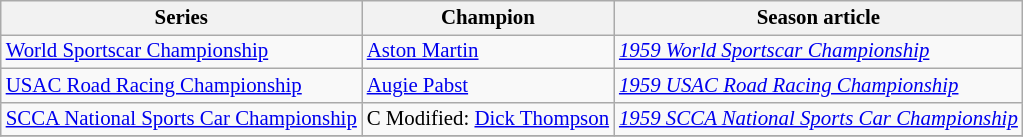<table class="wikitable" style="font-size: 87%;">
<tr>
<th>Series</th>
<th>Champion</th>
<th>Season article</th>
</tr>
<tr>
<td><a href='#'>World Sportscar Championship</a></td>
<td> <a href='#'>Aston Martin</a></td>
<td><em><a href='#'>1959 World Sportscar Championship</a></em></td>
</tr>
<tr>
<td><a href='#'>USAC Road Racing Championship</a></td>
<td> <a href='#'>Augie Pabst</a></td>
<td><em><a href='#'>1959 USAC Road Racing Championship</a></em></td>
</tr>
<tr>
<td><a href='#'>SCCA National Sports Car Championship</a></td>
<td>C Modified:  <a href='#'>Dick Thompson</a></td>
<td><em><a href='#'>1959 SCCA National Sports Car Championship</a></em></td>
</tr>
<tr>
</tr>
</table>
